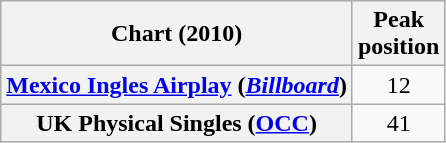<table class="wikitable sortable plainrowheaders" style="text-align:center">
<tr>
<th scope="col">Chart (2010)</th>
<th scope="col">Peak<br>position</th>
</tr>
<tr>
<th scope="row"><a href='#'>Mexico Ingles Airplay</a> (<em><a href='#'>Billboard</a></em>)</th>
<td>12</td>
</tr>
<tr>
<th scope="row">UK Physical Singles (<a href='#'>OCC</a>)</th>
<td>41</td>
</tr>
</table>
